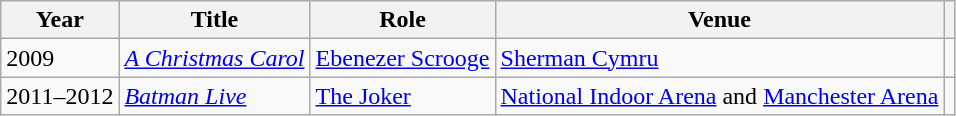<table class="wikitable sortable">
<tr>
<th>Year</th>
<th>Title</th>
<th>Role</th>
<th class="unsortable">Venue</th>
<th class="unsortable"></th>
</tr>
<tr>
<td>2009</td>
<td><em><a href='#'>A Christmas Carol</a></em></td>
<td><a href='#'>Ebenezer Scrooge</a></td>
<td><a href='#'>Sherman Cymru</a></td>
<td align="center"></td>
</tr>
<tr>
<td>2011–2012</td>
<td><em><a href='#'>Batman Live</a></em></td>
<td><a href='#'>The Joker</a></td>
<td><a href='#'>National Indoor Arena</a> and <a href='#'>Manchester Arena</a></td>
<td align="center"></td>
</tr>
</table>
